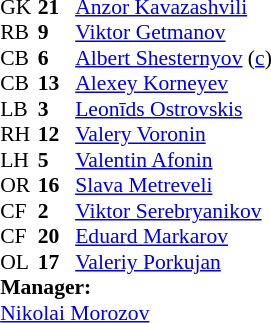<table style="font-size:90%; margin:0.2em auto;" cellspacing="0" cellpadding="0">
<tr>
<th width="25"></th>
<th width="25"></th>
</tr>
<tr>
<td>GK</td>
<td><strong>21</strong></td>
<td><a href='#'>Anzor Kavazashvili</a></td>
</tr>
<tr>
<td>RB</td>
<td><strong>9</strong></td>
<td><a href='#'>Viktor Getmanov</a></td>
</tr>
<tr>
<td>CB</td>
<td><strong>6</strong></td>
<td><a href='#'>Albert Shesternyov</a> (<a href='#'>c</a>)</td>
</tr>
<tr>
<td>CB</td>
<td><strong>13</strong></td>
<td><a href='#'>Alexey Korneyev</a></td>
</tr>
<tr>
<td>LB</td>
<td><strong>3</strong></td>
<td><a href='#'>Leonīds Ostrovskis</a></td>
</tr>
<tr>
<td>RH</td>
<td><strong>12</strong></td>
<td><a href='#'>Valery Voronin</a></td>
</tr>
<tr>
<td>LH</td>
<td><strong>5</strong></td>
<td><a href='#'>Valentin Afonin</a></td>
</tr>
<tr>
<td>OR</td>
<td><strong>16</strong></td>
<td><a href='#'>Slava Metreveli</a></td>
</tr>
<tr>
<td>CF</td>
<td><strong>2</strong></td>
<td><a href='#'>Viktor Serebryanikov</a></td>
</tr>
<tr>
<td>CF</td>
<td><strong>20</strong></td>
<td><a href='#'>Eduard Markarov</a></td>
</tr>
<tr>
<td>OL</td>
<td><strong>17</strong></td>
<td><a href='#'>Valeriy Porkujan</a></td>
</tr>
<tr>
<td colspan="3"><strong>Manager:</strong></td>
</tr>
<tr>
<td colspan="3"><a href='#'>Nikolai Morozov</a></td>
</tr>
</table>
